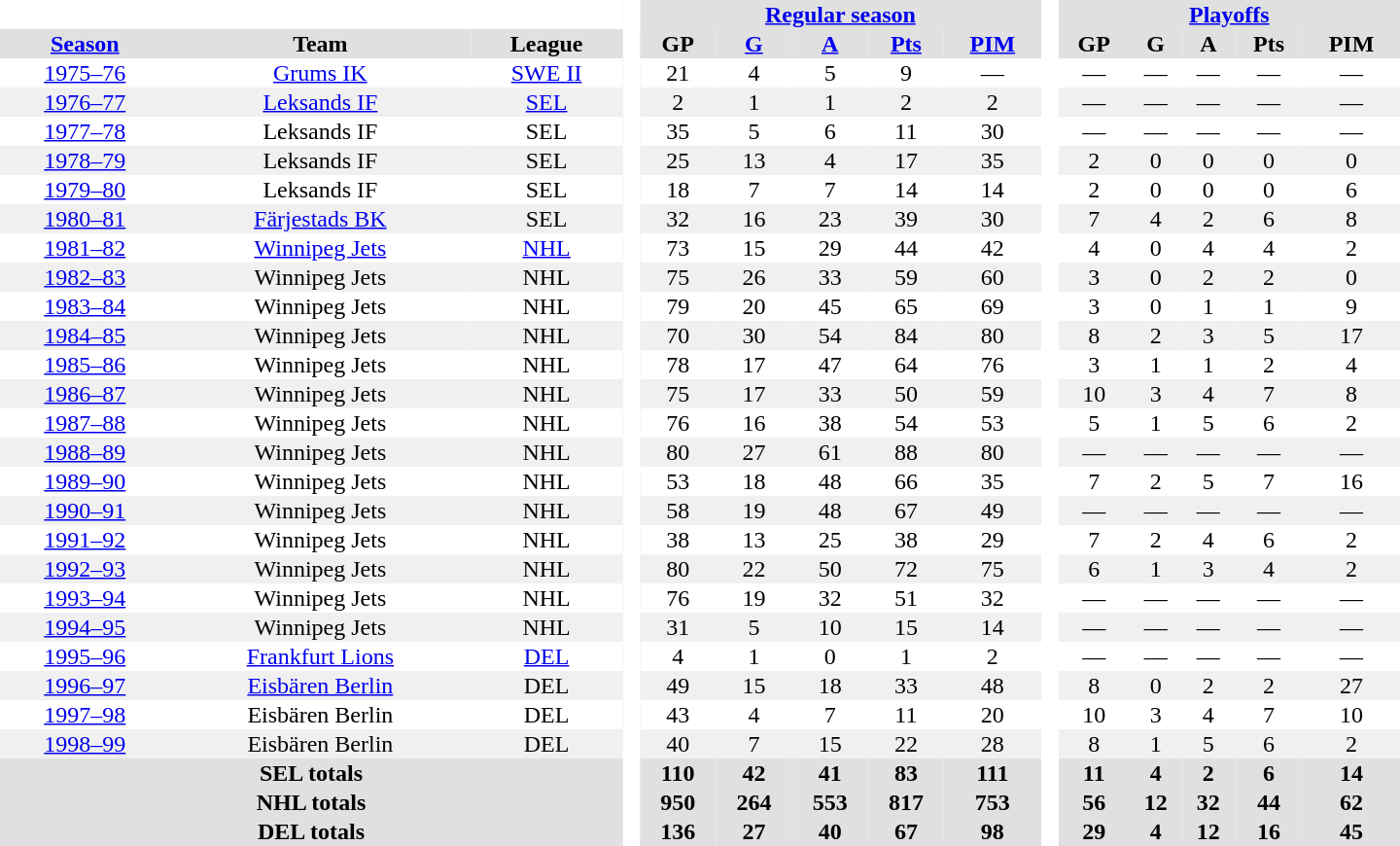<table border="0" cellpadding="1" cellspacing="0" style="text-align:center; width:60em;">
<tr style="background:#e0e0e0;">
<th colspan="3"  bgcolor="#ffffff"> </th>
<th rowspan="99" bgcolor="#ffffff"> </th>
<th colspan="5"><a href='#'>Regular season</a></th>
<th rowspan="99" bgcolor="#ffffff"> </th>
<th colspan="5"><a href='#'>Playoffs</a></th>
</tr>
<tr style="background:#e0e0e0;">
<th><a href='#'>Season</a></th>
<th>Team</th>
<th>League</th>
<th>GP</th>
<th><a href='#'>G</a></th>
<th><a href='#'>A</a></th>
<th><a href='#'>Pts</a></th>
<th><a href='#'>PIM</a></th>
<th>GP</th>
<th>G</th>
<th>A</th>
<th>Pts</th>
<th>PIM</th>
</tr>
<tr>
<td><a href='#'>1975–76</a></td>
<td><a href='#'>Grums IK</a></td>
<td><a href='#'>SWE II</a></td>
<td>21</td>
<td>4</td>
<td>5</td>
<td>9</td>
<td>—</td>
<td>—</td>
<td>—</td>
<td>—</td>
<td>—</td>
<td>—</td>
</tr>
<tr style="background:#f0f0f0;">
<td><a href='#'>1976–77</a></td>
<td><a href='#'>Leksands IF</a></td>
<td><a href='#'>SEL</a></td>
<td>2</td>
<td>1</td>
<td>1</td>
<td>2</td>
<td>2</td>
<td>—</td>
<td>—</td>
<td>—</td>
<td>—</td>
<td>—</td>
</tr>
<tr>
<td><a href='#'>1977–78</a></td>
<td>Leksands IF</td>
<td>SEL</td>
<td>35</td>
<td>5</td>
<td>6</td>
<td>11</td>
<td>30</td>
<td>—</td>
<td>—</td>
<td>—</td>
<td>—</td>
<td>—</td>
</tr>
<tr style="background:#f0f0f0;">
<td><a href='#'>1978–79</a></td>
<td>Leksands IF</td>
<td>SEL</td>
<td>25</td>
<td>13</td>
<td>4</td>
<td>17</td>
<td>35</td>
<td>2</td>
<td>0</td>
<td>0</td>
<td>0</td>
<td>0</td>
</tr>
<tr>
<td><a href='#'>1979–80</a></td>
<td>Leksands IF</td>
<td>SEL</td>
<td>18</td>
<td>7</td>
<td>7</td>
<td>14</td>
<td>14</td>
<td>2</td>
<td>0</td>
<td>0</td>
<td>0</td>
<td>6</td>
</tr>
<tr style="background:#f0f0f0;">
<td><a href='#'>1980–81</a></td>
<td><a href='#'>Färjestads BK</a></td>
<td>SEL</td>
<td>32</td>
<td>16</td>
<td>23</td>
<td>39</td>
<td>30</td>
<td>7</td>
<td>4</td>
<td>2</td>
<td>6</td>
<td>8</td>
</tr>
<tr>
<td><a href='#'>1981–82</a></td>
<td><a href='#'>Winnipeg Jets</a></td>
<td><a href='#'>NHL</a></td>
<td>73</td>
<td>15</td>
<td>29</td>
<td>44</td>
<td>42</td>
<td>4</td>
<td>0</td>
<td>4</td>
<td>4</td>
<td>2</td>
</tr>
<tr style="background:#f0f0f0;">
<td><a href='#'>1982–83</a></td>
<td>Winnipeg Jets</td>
<td>NHL</td>
<td>75</td>
<td>26</td>
<td>33</td>
<td>59</td>
<td>60</td>
<td>3</td>
<td>0</td>
<td>2</td>
<td>2</td>
<td>0</td>
</tr>
<tr>
<td><a href='#'>1983–84</a></td>
<td>Winnipeg Jets</td>
<td>NHL</td>
<td>79</td>
<td>20</td>
<td>45</td>
<td>65</td>
<td>69</td>
<td>3</td>
<td>0</td>
<td>1</td>
<td>1</td>
<td>9</td>
</tr>
<tr style="background:#f0f0f0;">
<td><a href='#'>1984–85</a></td>
<td>Winnipeg Jets</td>
<td>NHL</td>
<td>70</td>
<td>30</td>
<td>54</td>
<td>84</td>
<td>80</td>
<td>8</td>
<td>2</td>
<td>3</td>
<td>5</td>
<td>17</td>
</tr>
<tr>
<td><a href='#'>1985–86</a></td>
<td>Winnipeg Jets</td>
<td>NHL</td>
<td>78</td>
<td>17</td>
<td>47</td>
<td>64</td>
<td>76</td>
<td>3</td>
<td>1</td>
<td>1</td>
<td>2</td>
<td>4</td>
</tr>
<tr style="background:#f0f0f0;">
<td><a href='#'>1986–87</a></td>
<td>Winnipeg Jets</td>
<td>NHL</td>
<td>75</td>
<td>17</td>
<td>33</td>
<td>50</td>
<td>59</td>
<td>10</td>
<td>3</td>
<td>4</td>
<td>7</td>
<td>8</td>
</tr>
<tr>
<td><a href='#'>1987–88</a></td>
<td>Winnipeg Jets</td>
<td>NHL</td>
<td>76</td>
<td>16</td>
<td>38</td>
<td>54</td>
<td>53</td>
<td>5</td>
<td>1</td>
<td>5</td>
<td>6</td>
<td>2</td>
</tr>
<tr style="background:#f0f0f0;">
<td><a href='#'>1988–89</a></td>
<td>Winnipeg Jets</td>
<td>NHL</td>
<td>80</td>
<td>27</td>
<td>61</td>
<td>88</td>
<td>80</td>
<td>—</td>
<td>—</td>
<td>—</td>
<td>—</td>
<td>—</td>
</tr>
<tr>
<td><a href='#'>1989–90</a></td>
<td>Winnipeg Jets</td>
<td>NHL</td>
<td>53</td>
<td>18</td>
<td>48</td>
<td>66</td>
<td>35</td>
<td>7</td>
<td>2</td>
<td>5</td>
<td>7</td>
<td>16</td>
</tr>
<tr style="background:#f0f0f0;">
<td><a href='#'>1990–91</a></td>
<td>Winnipeg Jets</td>
<td>NHL</td>
<td>58</td>
<td>19</td>
<td>48</td>
<td>67</td>
<td>49</td>
<td>—</td>
<td>—</td>
<td>—</td>
<td>—</td>
<td>—</td>
</tr>
<tr>
<td><a href='#'>1991–92</a></td>
<td>Winnipeg Jets</td>
<td>NHL</td>
<td>38</td>
<td>13</td>
<td>25</td>
<td>38</td>
<td>29</td>
<td>7</td>
<td>2</td>
<td>4</td>
<td>6</td>
<td>2</td>
</tr>
<tr style="background:#f0f0f0;">
<td><a href='#'>1992–93</a></td>
<td>Winnipeg Jets</td>
<td>NHL</td>
<td>80</td>
<td>22</td>
<td>50</td>
<td>72</td>
<td>75</td>
<td>6</td>
<td>1</td>
<td>3</td>
<td>4</td>
<td>2</td>
</tr>
<tr>
<td><a href='#'>1993–94</a></td>
<td>Winnipeg Jets</td>
<td>NHL</td>
<td>76</td>
<td>19</td>
<td>32</td>
<td>51</td>
<td>32</td>
<td>—</td>
<td>—</td>
<td>—</td>
<td>—</td>
<td>—</td>
</tr>
<tr style="background:#f0f0f0;">
<td><a href='#'>1994–95</a></td>
<td>Winnipeg Jets</td>
<td>NHL</td>
<td>31</td>
<td>5</td>
<td>10</td>
<td>15</td>
<td>14</td>
<td>—</td>
<td>—</td>
<td>—</td>
<td>—</td>
<td>—</td>
</tr>
<tr>
<td><a href='#'>1995–96</a></td>
<td><a href='#'>Frankfurt Lions</a></td>
<td><a href='#'>DEL</a></td>
<td>4</td>
<td>1</td>
<td>0</td>
<td>1</td>
<td>2</td>
<td>—</td>
<td>—</td>
<td>—</td>
<td>—</td>
<td>—</td>
</tr>
<tr style="background:#f0f0f0;">
<td><a href='#'>1996–97</a></td>
<td><a href='#'>Eisbären Berlin</a></td>
<td>DEL</td>
<td>49</td>
<td>15</td>
<td>18</td>
<td>33</td>
<td>48</td>
<td>8</td>
<td>0</td>
<td>2</td>
<td>2</td>
<td>27</td>
</tr>
<tr>
<td><a href='#'>1997–98</a></td>
<td>Eisbären Berlin</td>
<td>DEL</td>
<td>43</td>
<td>4</td>
<td>7</td>
<td>11</td>
<td>20</td>
<td>10</td>
<td>3</td>
<td>4</td>
<td>7</td>
<td>10</td>
</tr>
<tr style="background:#f0f0f0;">
<td><a href='#'>1998–99</a></td>
<td>Eisbären Berlin</td>
<td>DEL</td>
<td>40</td>
<td>7</td>
<td>15</td>
<td>22</td>
<td>28</td>
<td>8</td>
<td>1</td>
<td>5</td>
<td>6</td>
<td>2</td>
</tr>
<tr style="background:#e0e0e0;">
<th colspan="3">SEL totals</th>
<th>110</th>
<th>42</th>
<th>41</th>
<th>83</th>
<th>111</th>
<th>11</th>
<th>4</th>
<th>2</th>
<th>6</th>
<th>14</th>
</tr>
<tr style="background:#e0e0e0;">
<th colspan="3">NHL totals</th>
<th>950</th>
<th>264</th>
<th>553</th>
<th>817</th>
<th>753</th>
<th>56</th>
<th>12</th>
<th>32</th>
<th>44</th>
<th>62</th>
</tr>
<tr style="background:#e0e0e0;">
<th colspan="3">DEL totals</th>
<th>136</th>
<th>27</th>
<th>40</th>
<th>67</th>
<th>98</th>
<th>29</th>
<th>4</th>
<th>12</th>
<th>16</th>
<th>45</th>
</tr>
</table>
